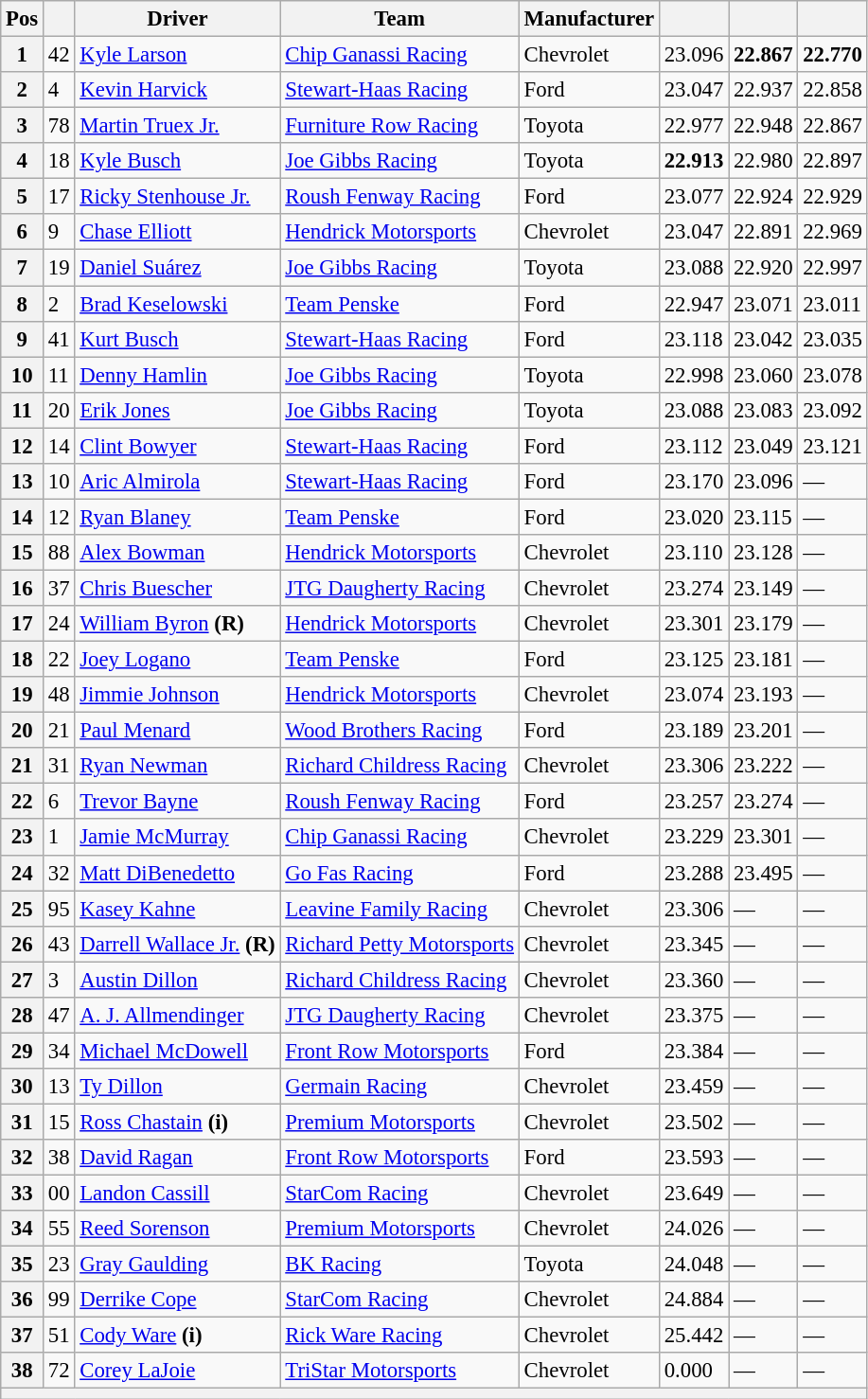<table class="wikitable" style="font-size:95%">
<tr>
<th>Pos</th>
<th></th>
<th>Driver</th>
<th>Team</th>
<th>Manufacturer</th>
<th></th>
<th></th>
<th></th>
</tr>
<tr>
<th>1</th>
<td>42</td>
<td><a href='#'>Kyle Larson</a></td>
<td><a href='#'>Chip Ganassi Racing</a></td>
<td>Chevrolet</td>
<td>23.096</td>
<td><strong>22.867</strong></td>
<td><strong>22.770</strong></td>
</tr>
<tr>
<th>2</th>
<td>4</td>
<td><a href='#'>Kevin Harvick</a></td>
<td><a href='#'>Stewart-Haas Racing</a></td>
<td>Ford</td>
<td>23.047</td>
<td>22.937</td>
<td>22.858</td>
</tr>
<tr>
<th>3</th>
<td>78</td>
<td><a href='#'>Martin Truex Jr.</a></td>
<td><a href='#'>Furniture Row Racing</a></td>
<td>Toyota</td>
<td>22.977</td>
<td>22.948</td>
<td>22.867</td>
</tr>
<tr>
<th>4</th>
<td>18</td>
<td><a href='#'>Kyle Busch</a></td>
<td><a href='#'>Joe Gibbs Racing</a></td>
<td>Toyota</td>
<td><strong>22.913</strong></td>
<td>22.980</td>
<td>22.897</td>
</tr>
<tr>
<th>5</th>
<td>17</td>
<td><a href='#'>Ricky Stenhouse Jr.</a></td>
<td><a href='#'>Roush Fenway Racing</a></td>
<td>Ford</td>
<td>23.077</td>
<td>22.924</td>
<td>22.929</td>
</tr>
<tr>
<th>6</th>
<td>9</td>
<td><a href='#'>Chase Elliott</a></td>
<td><a href='#'>Hendrick Motorsports</a></td>
<td>Chevrolet</td>
<td>23.047</td>
<td>22.891</td>
<td>22.969</td>
</tr>
<tr>
<th>7</th>
<td>19</td>
<td><a href='#'>Daniel Suárez</a></td>
<td><a href='#'>Joe Gibbs Racing</a></td>
<td>Toyota</td>
<td>23.088</td>
<td>22.920</td>
<td>22.997</td>
</tr>
<tr>
<th>8</th>
<td>2</td>
<td><a href='#'>Brad Keselowski</a></td>
<td><a href='#'>Team Penske</a></td>
<td>Ford</td>
<td>22.947</td>
<td>23.071</td>
<td>23.011</td>
</tr>
<tr>
<th>9</th>
<td>41</td>
<td><a href='#'>Kurt Busch</a></td>
<td><a href='#'>Stewart-Haas Racing</a></td>
<td>Ford</td>
<td>23.118</td>
<td>23.042</td>
<td>23.035</td>
</tr>
<tr>
<th>10</th>
<td>11</td>
<td><a href='#'>Denny Hamlin</a></td>
<td><a href='#'>Joe Gibbs Racing</a></td>
<td>Toyota</td>
<td>22.998</td>
<td>23.060</td>
<td>23.078</td>
</tr>
<tr>
<th>11</th>
<td>20</td>
<td><a href='#'>Erik Jones</a></td>
<td><a href='#'>Joe Gibbs Racing</a></td>
<td>Toyota</td>
<td>23.088</td>
<td>23.083</td>
<td>23.092</td>
</tr>
<tr>
<th>12</th>
<td>14</td>
<td><a href='#'>Clint Bowyer</a></td>
<td><a href='#'>Stewart-Haas Racing</a></td>
<td>Ford</td>
<td>23.112</td>
<td>23.049</td>
<td>23.121</td>
</tr>
<tr>
<th>13</th>
<td>10</td>
<td><a href='#'>Aric Almirola</a></td>
<td><a href='#'>Stewart-Haas Racing</a></td>
<td>Ford</td>
<td>23.170</td>
<td>23.096</td>
<td>—</td>
</tr>
<tr>
<th>14</th>
<td>12</td>
<td><a href='#'>Ryan Blaney</a></td>
<td><a href='#'>Team Penske</a></td>
<td>Ford</td>
<td>23.020</td>
<td>23.115</td>
<td>—</td>
</tr>
<tr>
<th>15</th>
<td>88</td>
<td><a href='#'>Alex Bowman</a></td>
<td><a href='#'>Hendrick Motorsports</a></td>
<td>Chevrolet</td>
<td>23.110</td>
<td>23.128</td>
<td>—</td>
</tr>
<tr>
<th>16</th>
<td>37</td>
<td><a href='#'>Chris Buescher</a></td>
<td><a href='#'>JTG Daugherty Racing</a></td>
<td>Chevrolet</td>
<td>23.274</td>
<td>23.149</td>
<td>—</td>
</tr>
<tr>
<th>17</th>
<td>24</td>
<td><a href='#'>William Byron</a> <strong>(R)</strong></td>
<td><a href='#'>Hendrick Motorsports</a></td>
<td>Chevrolet</td>
<td>23.301</td>
<td>23.179</td>
<td>—</td>
</tr>
<tr>
<th>18</th>
<td>22</td>
<td><a href='#'>Joey Logano</a></td>
<td><a href='#'>Team Penske</a></td>
<td>Ford</td>
<td>23.125</td>
<td>23.181</td>
<td>—</td>
</tr>
<tr>
<th>19</th>
<td>48</td>
<td><a href='#'>Jimmie Johnson</a></td>
<td><a href='#'>Hendrick Motorsports</a></td>
<td>Chevrolet</td>
<td>23.074</td>
<td>23.193</td>
<td>—</td>
</tr>
<tr>
<th>20</th>
<td>21</td>
<td><a href='#'>Paul Menard</a></td>
<td><a href='#'>Wood Brothers Racing</a></td>
<td>Ford</td>
<td>23.189</td>
<td>23.201</td>
<td>—</td>
</tr>
<tr>
<th>21</th>
<td>31</td>
<td><a href='#'>Ryan Newman</a></td>
<td><a href='#'>Richard Childress Racing</a></td>
<td>Chevrolet</td>
<td>23.306</td>
<td>23.222</td>
<td>—</td>
</tr>
<tr>
<th>22</th>
<td>6</td>
<td><a href='#'>Trevor Bayne</a></td>
<td><a href='#'>Roush Fenway Racing</a></td>
<td>Ford</td>
<td>23.257</td>
<td>23.274</td>
<td>—</td>
</tr>
<tr>
<th>23</th>
<td>1</td>
<td><a href='#'>Jamie McMurray</a></td>
<td><a href='#'>Chip Ganassi Racing</a></td>
<td>Chevrolet</td>
<td>23.229</td>
<td>23.301</td>
<td>—</td>
</tr>
<tr>
<th>24</th>
<td>32</td>
<td><a href='#'>Matt DiBenedetto</a></td>
<td><a href='#'>Go Fas Racing</a></td>
<td>Ford</td>
<td>23.288</td>
<td>23.495</td>
<td>—</td>
</tr>
<tr>
<th>25</th>
<td>95</td>
<td><a href='#'>Kasey Kahne</a></td>
<td><a href='#'>Leavine Family Racing</a></td>
<td>Chevrolet</td>
<td>23.306</td>
<td>—</td>
<td>—</td>
</tr>
<tr>
<th>26</th>
<td>43</td>
<td><a href='#'>Darrell Wallace Jr.</a> <strong>(R)</strong></td>
<td><a href='#'>Richard Petty Motorsports</a></td>
<td>Chevrolet</td>
<td>23.345</td>
<td>—</td>
<td>—</td>
</tr>
<tr>
<th>27</th>
<td>3</td>
<td><a href='#'>Austin Dillon</a></td>
<td><a href='#'>Richard Childress Racing</a></td>
<td>Chevrolet</td>
<td>23.360</td>
<td>—</td>
<td>—</td>
</tr>
<tr>
<th>28</th>
<td>47</td>
<td><a href='#'>A. J. Allmendinger</a></td>
<td><a href='#'>JTG Daugherty Racing</a></td>
<td>Chevrolet</td>
<td>23.375</td>
<td>—</td>
<td>—</td>
</tr>
<tr>
<th>29</th>
<td>34</td>
<td><a href='#'>Michael McDowell</a></td>
<td><a href='#'>Front Row Motorsports</a></td>
<td>Ford</td>
<td>23.384</td>
<td>—</td>
<td>—</td>
</tr>
<tr>
<th>30</th>
<td>13</td>
<td><a href='#'>Ty Dillon</a></td>
<td><a href='#'>Germain Racing</a></td>
<td>Chevrolet</td>
<td>23.459</td>
<td>—</td>
<td>—</td>
</tr>
<tr>
<th>31</th>
<td>15</td>
<td><a href='#'>Ross Chastain</a> <strong>(i)</strong></td>
<td><a href='#'>Premium Motorsports</a></td>
<td>Chevrolet</td>
<td>23.502</td>
<td>—</td>
<td>—</td>
</tr>
<tr>
<th>32</th>
<td>38</td>
<td><a href='#'>David Ragan</a></td>
<td><a href='#'>Front Row Motorsports</a></td>
<td>Ford</td>
<td>23.593</td>
<td>—</td>
<td>—</td>
</tr>
<tr>
<th>33</th>
<td>00</td>
<td><a href='#'>Landon Cassill</a></td>
<td><a href='#'>StarCom Racing</a></td>
<td>Chevrolet</td>
<td>23.649</td>
<td>—</td>
<td>—</td>
</tr>
<tr>
<th>34</th>
<td>55</td>
<td><a href='#'>Reed Sorenson</a></td>
<td><a href='#'>Premium Motorsports</a></td>
<td>Chevrolet</td>
<td>24.026</td>
<td>—</td>
<td>—</td>
</tr>
<tr>
<th>35</th>
<td>23</td>
<td><a href='#'>Gray Gaulding</a></td>
<td><a href='#'>BK Racing</a></td>
<td>Toyota</td>
<td>24.048</td>
<td>—</td>
<td>—</td>
</tr>
<tr>
<th>36</th>
<td>99</td>
<td><a href='#'>Derrike Cope</a></td>
<td><a href='#'>StarCom Racing</a></td>
<td>Chevrolet</td>
<td>24.884</td>
<td>—</td>
<td>—</td>
</tr>
<tr>
<th>37</th>
<td>51</td>
<td><a href='#'>Cody Ware</a> <strong>(i)</strong></td>
<td><a href='#'>Rick Ware Racing</a></td>
<td>Chevrolet</td>
<td>25.442</td>
<td>—</td>
<td>—</td>
</tr>
<tr>
<th>38</th>
<td>72</td>
<td><a href='#'>Corey LaJoie</a></td>
<td><a href='#'>TriStar Motorsports</a></td>
<td>Chevrolet</td>
<td>0.000</td>
<td>—</td>
<td>—</td>
</tr>
<tr>
<th colspan="8"></th>
</tr>
</table>
